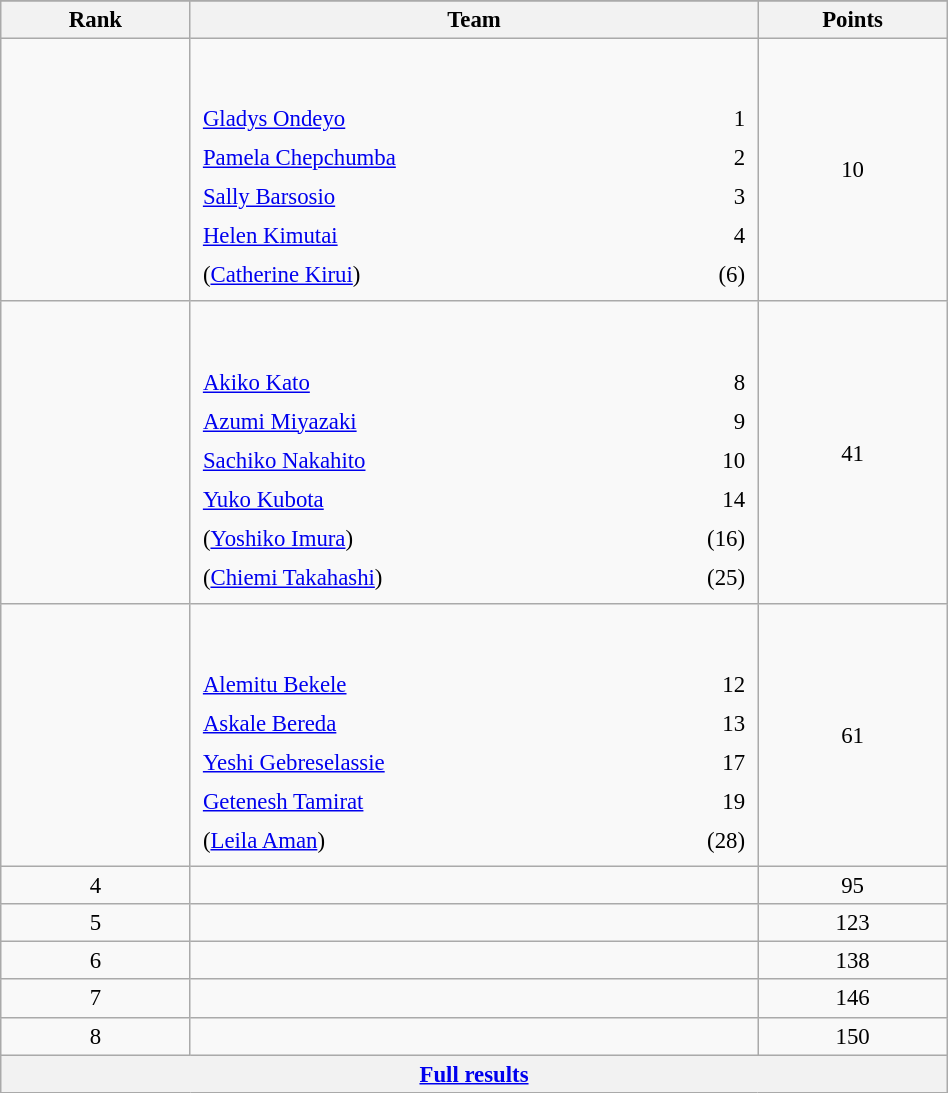<table class="wikitable sortable" style=" text-align:center; font-size:95%;" width="50%">
<tr>
</tr>
<tr>
<th width=10%>Rank</th>
<th width=30%>Team</th>
<th width=10%>Points</th>
</tr>
<tr>
<td align=center></td>
<td align=left> <br><br><table width=100%>
<tr>
<td align=left style="border:0"><a href='#'>Gladys Ondeyo</a></td>
<td align=right style="border:0">1</td>
</tr>
<tr>
<td align=left style="border:0"><a href='#'>Pamela Chepchumba</a></td>
<td align=right style="border:0">2</td>
</tr>
<tr>
<td align=left style="border:0"><a href='#'>Sally Barsosio</a></td>
<td align=right style="border:0">3</td>
</tr>
<tr>
<td align=left style="border:0"><a href='#'>Helen Kimutai</a></td>
<td align=right style="border:0">4</td>
</tr>
<tr>
<td align=left style="border:0">(<a href='#'>Catherine Kirui</a>)</td>
<td align=right style="border:0">(6)</td>
</tr>
</table>
</td>
<td>10</td>
</tr>
<tr>
<td align=center></td>
<td align=left> <br><br><table width=100%>
<tr>
<td align=left style="border:0"><a href='#'>Akiko Kato</a></td>
<td align=right style="border:0">8</td>
</tr>
<tr>
<td align=left style="border:0"><a href='#'>Azumi Miyazaki</a></td>
<td align=right style="border:0">9</td>
</tr>
<tr>
<td align=left style="border:0"><a href='#'>Sachiko Nakahito</a></td>
<td align=right style="border:0">10</td>
</tr>
<tr>
<td align=left style="border:0"><a href='#'>Yuko Kubota</a></td>
<td align=right style="border:0">14</td>
</tr>
<tr>
<td align=left style="border:0">(<a href='#'>Yoshiko Imura</a>)</td>
<td align=right style="border:0">(16)</td>
</tr>
<tr>
<td align=left style="border:0">(<a href='#'>Chiemi Takahashi</a>)</td>
<td align=right style="border:0">(25)</td>
</tr>
</table>
</td>
<td>41</td>
</tr>
<tr>
<td align=center></td>
<td align=left> <br><br><table width=100%>
<tr>
<td align=left style="border:0"><a href='#'>Alemitu Bekele</a></td>
<td align=right style="border:0">12</td>
</tr>
<tr>
<td align=left style="border:0"><a href='#'>Askale Bereda</a></td>
<td align=right style="border:0">13</td>
</tr>
<tr>
<td align=left style="border:0"><a href='#'>Yeshi Gebreselassie</a></td>
<td align=right style="border:0">17</td>
</tr>
<tr>
<td align=left style="border:0"><a href='#'>Getenesh Tamirat</a></td>
<td align=right style="border:0">19</td>
</tr>
<tr>
<td align=left style="border:0">(<a href='#'>Leila Aman</a>)</td>
<td align=right style="border:0">(28)</td>
</tr>
</table>
</td>
<td>61</td>
</tr>
<tr>
<td align=center>4</td>
<td align=left></td>
<td>95</td>
</tr>
<tr>
<td align=center>5</td>
<td align=left></td>
<td>123</td>
</tr>
<tr>
<td align=center>6</td>
<td align=left></td>
<td>138</td>
</tr>
<tr>
<td align=center>7</td>
<td align=left></td>
<td>146</td>
</tr>
<tr>
<td align=center>8</td>
<td align=left></td>
<td>150</td>
</tr>
<tr class="sortbottom">
<th colspan=3 align=center><a href='#'>Full results</a></th>
</tr>
</table>
